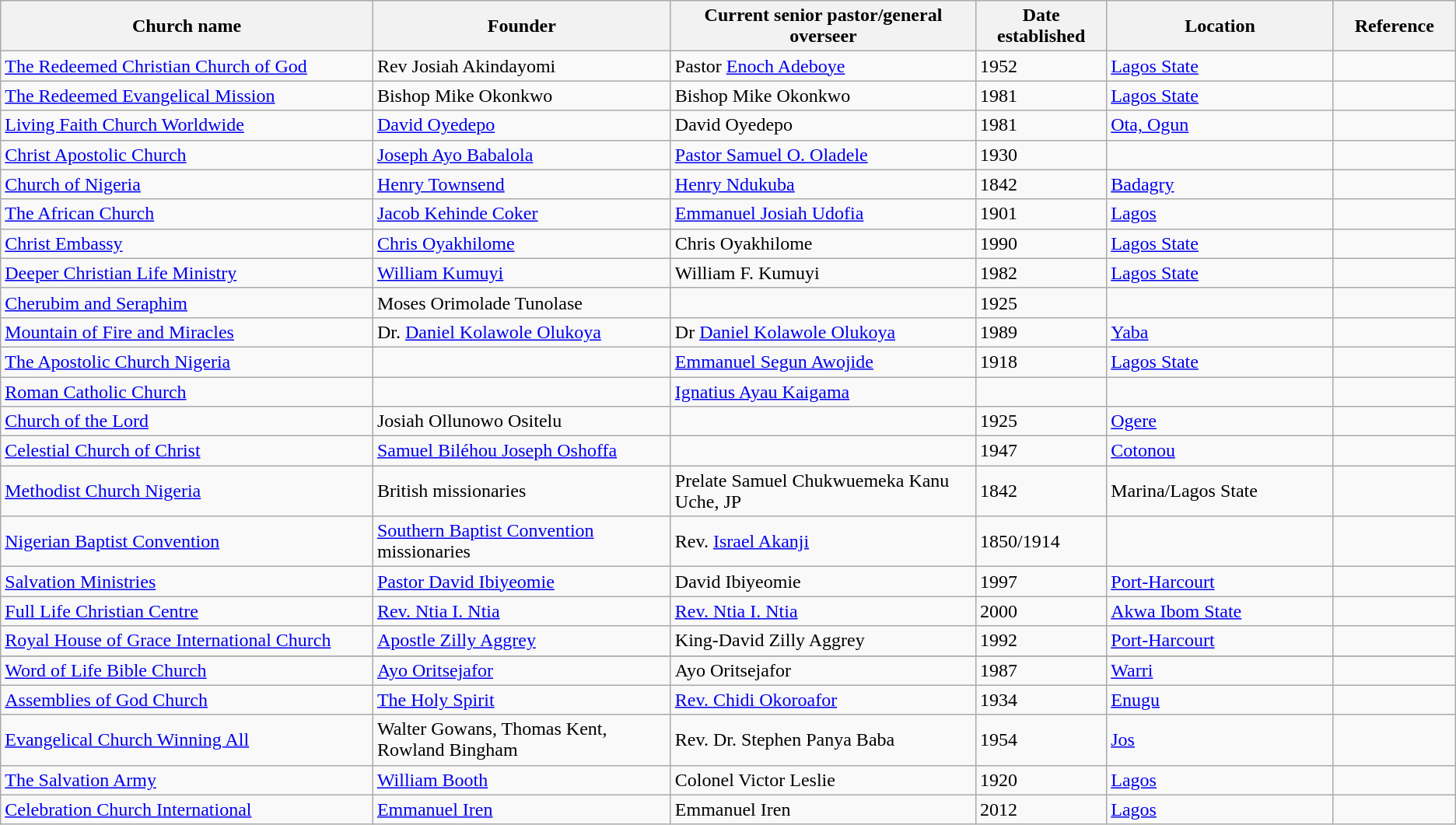<table class="wikitable sortable">
<tr>
<th style="width:10%;" class=sortable>Church name</th>
<th style="width:8%;" class=sortable>Founder</th>
<th style="width:8%;" class=sortable>Current senior pastor/general overseer</th>
<th style="width:1.5%;">Date established</th>
<th style="width:5%;" class=unsortable>Location</th>
<th style="width:1.5%;" class=unsortable>Reference</th>
</tr>
<tr>
<td style="textalign:left;"><a href='#'>The Redeemed Christian Church of God</a></td>
<td>Rev Josiah Akindayomi</td>
<td>Pastor <a href='#'>Enoch Adeboye</a></td>
<td>1952</td>
<td><a href='#'>Lagos State</a></td>
<td></td>
</tr>
<tr>
<td><a href='#'>The Redeemed Evangelical Mission</a></td>
<td>Bishop Mike Okonkwo</td>
<td>Bishop Mike Okonkwo</td>
<td>1981</td>
<td><a href='#'>Lagos State</a></td>
<td></td>
</tr>
<tr>
<td style="text-align:left;"><a href='#'>Living Faith Church Worldwide</a></td>
<td><a href='#'>David Oyedepo</a></td>
<td>David Oyedepo</td>
<td>1981</td>
<td><a href='#'>Ota, Ogun</a></td>
<td></td>
</tr>
<tr>
<td style="text-align:left;"><a href='#'>Christ Apostolic Church</a></td>
<td><a href='#'>Joseph Ayo Babalola</a></td>
<td><a href='#'>Pastor Samuel O. Oladele</a>  </td>
<td>1930</td>
<td></td>
<td></td>
</tr>
<tr>
<td style="text-align:left;"><a href='#'>Church of Nigeria</a></td>
<td><a href='#'>Henry Townsend</a></td>
<td><a href='#'>Henry Ndukuba</a></td>
<td>1842</td>
<td><a href='#'>Badagry</a></td>
<td></td>
</tr>
<tr>
<td style="text-align:left;"><a href='#'>The African Church</a></td>
<td><a href='#'>Jacob Kehinde Coker</a></td>
<td><a href='#'>Emmanuel Josiah Udofia</a></td>
<td>1901</td>
<td><a href='#'>Lagos</a></td>
<td></td>
</tr>
<tr>
<td style="text-align:left;"><a href='#'>Christ Embassy</a></td>
<td><a href='#'>Chris Oyakhilome</a></td>
<td>Chris Oyakhilome</td>
<td>1990</td>
<td><a href='#'>Lagos State</a></td>
<td></td>
</tr>
<tr>
<td style="text-align:left;"><a href='#'>Deeper Christian Life Ministry</a></td>
<td><a href='#'>William Kumuyi</a></td>
<td>William F. Kumuyi</td>
<td>1982</td>
<td><a href='#'>Lagos State</a></td>
<td></td>
</tr>
<tr>
<td style="text-align:left;"><a href='#'>Cherubim and Seraphim</a></td>
<td>Moses Orimolade Tunolase</td>
<td></td>
<td>1925</td>
<td></td>
<td></td>
</tr>
<tr>
<td style="text-align:left;"><a href='#'>Mountain of Fire and Miracles</a></td>
<td>Dr. <a href='#'>Daniel Kolawole Olukoya</a></td>
<td>Dr <a href='#'>Daniel Kolawole Olukoya</a></td>
<td>1989</td>
<td><a href='#'>Yaba</a></td>
<td></td>
</tr>
<tr>
<td style="text-align:left;"><a href='#'>The Apostolic Church Nigeria</a></td>
<td></td>
<td><a href='#'>Emmanuel Segun Awojide</a></td>
<td>1918</td>
<td><a href='#'>Lagos State</a></td>
<td></td>
</tr>
<tr>
<td style="text-align:left;"><a href='#'>Roman Catholic Church</a></td>
<td></td>
<td><a href='#'>Ignatius Ayau Kaigama</a></td>
<td></td>
<td></td>
<td></td>
</tr>
<tr>
<td style="text-align:left;"><a href='#'>Church of the Lord</a></td>
<td>Josiah Ollunowo Ositelu</td>
<td></td>
<td>1925</td>
<td><a href='#'>Ogere</a></td>
<td></td>
</tr>
<tr>
<td style="text-align:left;"><a href='#'>Celestial Church of Christ</a></td>
<td><a href='#'>Samuel Biléhou Joseph Oshoffa</a></td>
<td></td>
<td>1947</td>
<td><a href='#'>Cotonou</a></td>
<td></td>
</tr>
<tr>
<td style="text-align:left;"><a href='#'>Methodist Church Nigeria</a></td>
<td>British missionaries</td>
<td>Prelate Samuel Chukwuemeka Kanu Uche, JP</td>
<td>1842</td>
<td>Marina/Lagos State</td>
<td></td>
</tr>
<tr>
<td style="text-align:left;"><a href='#'>Nigerian Baptist Convention</a></td>
<td><a href='#'>Southern Baptist Convention</a> missionaries</td>
<td>Rev. <a href='#'>Israel Akanji</a></td>
<td>1850/1914</td>
<td></td>
<td></td>
</tr>
<tr>
<td style="text-align:left;"><a href='#'>Salvation Ministries</a></td>
<td><a href='#'>Pastor David Ibiyeomie</a></td>
<td>David Ibiyeomie</td>
<td>1997</td>
<td><a href='#'>Port-Harcourt</a></td>
<td></td>
</tr>
<tr>
<td style="textalign:left;"><a href='#'>Full Life Christian Centre</a></td>
<td><a href='#'>Rev. Ntia I. Ntia</a></td>
<td><a href='#'>Rev. Ntia I. Ntia</a></td>
<td>2000</td>
<td><a href='#'>Akwa Ibom State</a></td>
<td></td>
</tr>
<tr>
<td style="text-align:left;"><a href='#'>Royal House of Grace International Church</a></td>
<td><a href='#'>Apostle Zilly Aggrey</a></td>
<td>King-David Zilly Aggrey</td>
<td>1992</td>
<td><a href='#'>Port-Harcourt</a></td>
<td></td>
</tr>
<tr>
</tr>
<tr>
<td style="text-align:left;"><a href='#'>Word of Life Bible Church</a></td>
<td><a href='#'>Ayo Oritsejafor</a></td>
<td>Ayo Oritsejafor</td>
<td>1987</td>
<td><a href='#'>Warri</a></td>
<td></td>
</tr>
<tr>
<td><a href='#'>Assemblies of God Church</a></td>
<td><a href='#'>The Holy Spirit</a></td>
<td><a href='#'>Rev. Chidi Okoroafor</a></td>
<td>1934</td>
<td><a href='#'>Enugu</a></td>
<td></td>
</tr>
<tr>
<td style="text-align:left;"><a href='#'>Evangelical Church Winning All</a></td>
<td>Walter Gowans, Thomas Kent, Rowland Bingham</td>
<td>Rev. Dr. Stephen Panya Baba</td>
<td>1954</td>
<td><a href='#'>Jos</a></td>
<td></td>
</tr>
<tr>
<td style="text-align:left;"><a href='#'>The Salvation Army</a></td>
<td><a href='#'>William Booth</a></td>
<td>Colonel Victor Leslie</td>
<td>1920</td>
<td><a href='#'>Lagos</a></td>
<td></td>
</tr>
<tr>
<td><a href='#'>Celebration Church International</a></td>
<td><a href='#'>Emmanuel Iren</a></td>
<td>Emmanuel Iren</td>
<td>2012</td>
<td><a href='#'>Lagos</a></td>
<td></td>
</tr>
</table>
